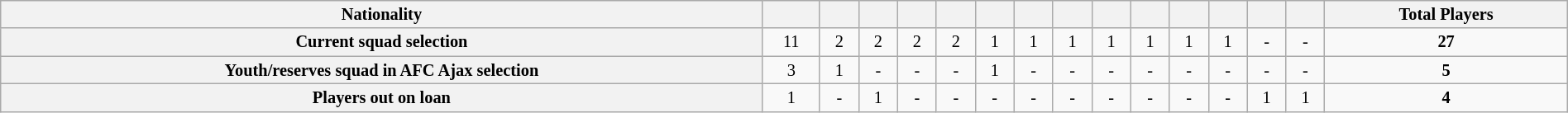<table class="wikitable" style="width:100%; font-size:85%;">
<tr valign=top>
<th align=center>Nationality</th>
<th align=center></th>
<th align=center></th>
<th align=center></th>
<th align=center></th>
<th align=center></th>
<th align=center></th>
<th align=center></th>
<th align=center></th>
<th align=center></th>
<th align=center></th>
<th align=center></th>
<th align=center></th>
<th align=center></th>
<th align=center></th>
<th align=center><strong>Total Players</strong></th>
</tr>
<tr>
<th align=center>Current squad selection</th>
<td align=center>11</td>
<td align=center>2</td>
<td align=center>2</td>
<td align=center>2</td>
<td align=center>2</td>
<td align=center>1</td>
<td align=center>1</td>
<td align=center>1</td>
<td align=center>1</td>
<td align=center>1</td>
<td align=center>1</td>
<td align=center>1</td>
<td align=center>-</td>
<td align=center>-</td>
<td align=center><strong>27</strong></td>
</tr>
<tr>
<th align=center>Youth/reserves squad in AFC Ajax selection</th>
<td align=center>3</td>
<td align=center>1</td>
<td align=center>-</td>
<td align=center>-</td>
<td align=center>-</td>
<td align=center>1</td>
<td align=center>-</td>
<td align=center>-</td>
<td align=center>-</td>
<td align=center>-</td>
<td align=center>-</td>
<td align=center>-</td>
<td align=center>-</td>
<td align=center>-</td>
<td align=center><strong>5</strong></td>
</tr>
<tr>
<th align=center>Players out on loan</th>
<td align=center>1</td>
<td align=center>-</td>
<td align=center>1</td>
<td align=center>-</td>
<td align=center>-</td>
<td align=center>-</td>
<td align=center>-</td>
<td align=center>-</td>
<td align=center>-</td>
<td align=center>-</td>
<td align=center>-</td>
<td align=center>-</td>
<td align=center>1</td>
<td align=center>1</td>
<td align=center><strong>4</strong></td>
</tr>
</table>
